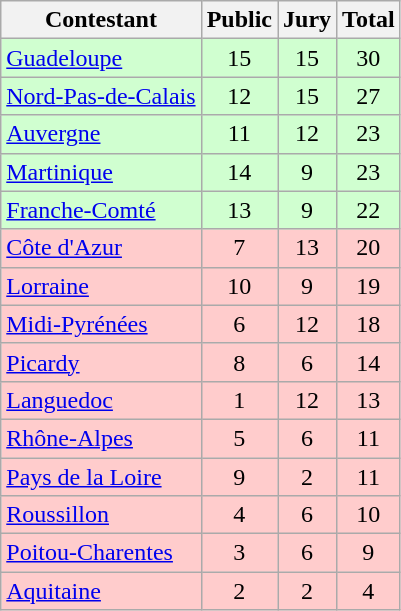<table class="wikitable sortable">
<tr>
<th scope=col>Contestant</th>
<th scope=col>Public</th>
<th scope=col>Jury</th>
<th scope=col>Total</th>
</tr>
<tr align="center" bgcolor="D0FFD0" |->
<td align="left"> <a href='#'>Guadeloupe</a></td>
<td>15</td>
<td>15</td>
<td>30</td>
</tr>
<tr align="center" bgcolor="D0FFD0" |->
<td align="left"> <a href='#'>Nord-Pas-de-Calais</a></td>
<td>12</td>
<td>15</td>
<td>27</td>
</tr>
<tr align="center" bgcolor="D0FFD0" |->
<td align="left"> <a href='#'>Auvergne</a></td>
<td>11</td>
<td>12</td>
<td>23</td>
</tr>
<tr align="center" bgcolor="D0FFD0" |->
<td align="left"> <a href='#'>Martinique</a></td>
<td>14</td>
<td>9</td>
<td>23</td>
</tr>
<tr align="center" bgcolor="D0FFD0">
<td align="left"> <a href='#'>Franche-Comté</a></td>
<td>13</td>
<td>9</td>
<td>22</td>
</tr>
<tr align="center" bgcolor="FFCCCC">
<td align="left"> <a href='#'>Côte d'Azur</a></td>
<td>7</td>
<td>13</td>
<td>20</td>
</tr>
<tr align="center" bgcolor="FFCCCC">
<td align="left"> <a href='#'>Lorraine</a></td>
<td>10</td>
<td>9</td>
<td>19</td>
</tr>
<tr align="center" bgcolor="FFCCCC">
<td align="left"> <a href='#'>Midi-Pyrénées</a></td>
<td>6</td>
<td>12</td>
<td>18</td>
</tr>
<tr align="center" bgcolor="FFCCCC">
<td align="left"> <a href='#'>Picardy</a></td>
<td>8</td>
<td>6</td>
<td>14</td>
</tr>
<tr align="center" bgcolor="FFCCCC">
<td align="left"> <a href='#'>Languedoc</a></td>
<td>1</td>
<td>12</td>
<td>13</td>
</tr>
<tr align="center" bgcolor="FFCCCC">
<td align="left"> <a href='#'>Rhône-Alpes</a></td>
<td>5</td>
<td>6</td>
<td>11</td>
</tr>
<tr align="center" bgcolor="FFCCCC">
<td align="left"> <a href='#'>Pays de la Loire</a></td>
<td>9</td>
<td>2</td>
<td>11</td>
</tr>
<tr align="center" bgcolor="FFCCCC">
<td align="left"> <a href='#'>Roussillon</a></td>
<td>4</td>
<td>6</td>
<td>10</td>
</tr>
<tr align="center" bgcolor="FFCCCC">
<td align="left"> <a href='#'>Poitou-Charentes</a></td>
<td>3</td>
<td>6</td>
<td>9</td>
</tr>
<tr align="center" bgcolor="FFCCCC">
<td align="left"> <a href='#'>Aquitaine</a></td>
<td>2</td>
<td>2</td>
<td>4</td>
</tr>
</table>
